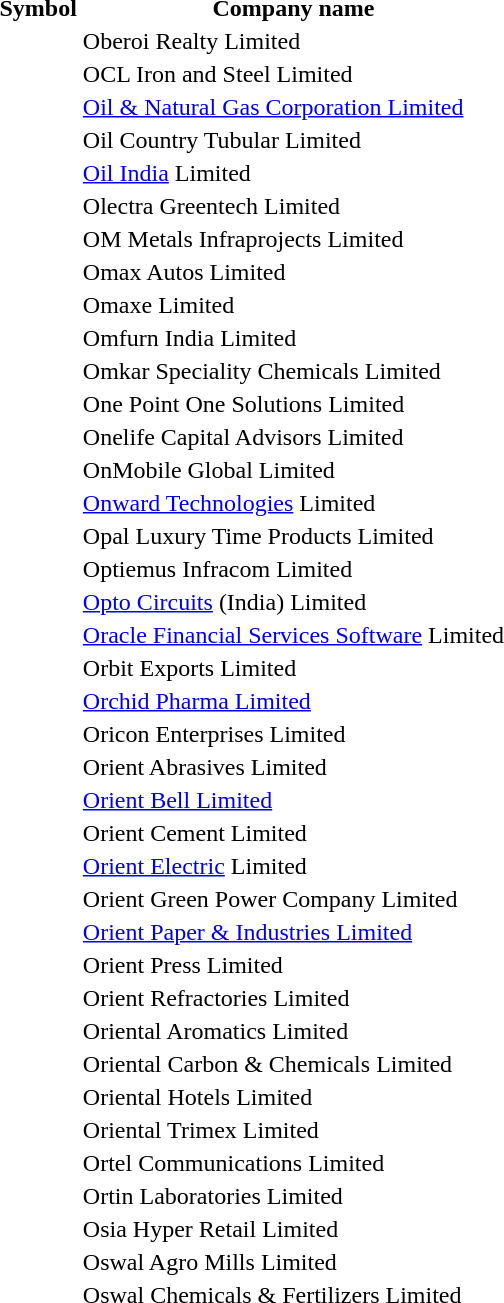<table style="background:transparent;">
<tr>
<th>Symbol</th>
<th>Company name</th>
</tr>
<tr>
<td></td>
<td>Oberoi Realty Limited</td>
</tr>
<tr>
<td></td>
<td>OCL Iron and Steel Limited</td>
</tr>
<tr>
<td></td>
<td><a href='#'>Oil & Natural Gas Corporation Limited</a></td>
</tr>
<tr>
<td></td>
<td>Oil Country Tubular Limited</td>
</tr>
<tr>
<td></td>
<td><a href='#'>Oil India</a> Limited</td>
</tr>
<tr>
<td></td>
<td>Olectra Greentech Limited</td>
</tr>
<tr>
<td></td>
<td>OM Metals Infraprojects Limited</td>
</tr>
<tr>
<td></td>
<td>Omax Autos Limited</td>
</tr>
<tr>
<td></td>
<td>Omaxe Limited</td>
</tr>
<tr>
<td></td>
<td>Omfurn India Limited</td>
</tr>
<tr>
<td></td>
<td>Omkar Speciality Chemicals Limited</td>
</tr>
<tr>
<td></td>
<td>One Point One Solutions Limited</td>
</tr>
<tr>
<td></td>
<td>Onelife Capital Advisors Limited</td>
</tr>
<tr>
<td></td>
<td>OnMobile Global Limited</td>
</tr>
<tr>
<td></td>
<td><a href='#'>Onward Technologies</a> Limited</td>
</tr>
<tr>
<td></td>
<td>Opal Luxury Time Products Limited</td>
</tr>
<tr>
<td></td>
<td>Optiemus Infracom Limited</td>
</tr>
<tr>
<td></td>
<td><a href='#'>Opto Circuits</a> (India) Limited</td>
</tr>
<tr>
<td></td>
<td><a href='#'>Oracle Financial Services Software</a> Limited</td>
</tr>
<tr>
<td></td>
<td>Orbit Exports Limited</td>
</tr>
<tr>
<td></td>
<td><a href='#'>Orchid Pharma Limited</a></td>
</tr>
<tr>
<td></td>
<td>Oricon Enterprises Limited</td>
</tr>
<tr>
<td></td>
<td>Orient Abrasives Limited</td>
</tr>
<tr>
<td></td>
<td><a href='#'>Orient Bell Limited</a></td>
</tr>
<tr>
<td></td>
<td>Orient Cement Limited</td>
</tr>
<tr>
<td></td>
<td><a href='#'>Orient Electric</a> Limited</td>
</tr>
<tr>
<td></td>
<td>Orient Green Power Company Limited</td>
</tr>
<tr>
<td></td>
<td><a href='#'>Orient Paper & Industries Limited</a></td>
</tr>
<tr>
<td></td>
<td>Orient Press Limited</td>
</tr>
<tr>
<td></td>
<td>Orient Refractories Limited</td>
</tr>
<tr>
<td></td>
<td>Oriental Aromatics Limited</td>
</tr>
<tr>
<td></td>
<td>Oriental Carbon & Chemicals Limited</td>
</tr>
<tr>
<td></td>
<td>Oriental Hotels Limited</td>
</tr>
<tr>
<td></td>
<td>Oriental Trimex Limited</td>
</tr>
<tr>
<td></td>
<td>Ortel Communications Limited</td>
</tr>
<tr>
<td></td>
<td>Ortin Laboratories Limited</td>
</tr>
<tr>
<td></td>
<td>Osia Hyper Retail Limited</td>
</tr>
<tr>
<td></td>
<td>Oswal Agro Mills Limited</td>
</tr>
<tr>
<td></td>
<td>Oswal Chemicals & Fertilizers Limited</td>
</tr>
<tr>
</tr>
</table>
